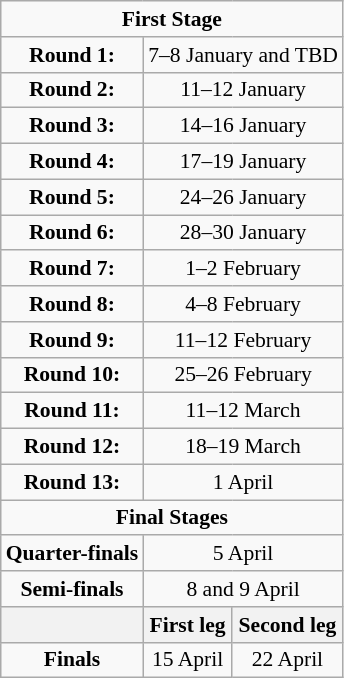<table class=wikitable style="text-align:center; font-size:90%">
<tr>
<td colspan=3><strong>First Stage</strong></td>
</tr>
<tr>
<td><strong>Round 1:</strong></td>
<td colspan=2>7–8 January and TBD</td>
</tr>
<tr>
<td><strong>Round 2:</strong></td>
<td colspan=2>11–12 January</td>
</tr>
<tr>
<td><strong>Round 3:</strong></td>
<td colspan=2>14–16 January</td>
</tr>
<tr>
<td><strong>Round 4:</strong></td>
<td colspan=2>17–19 January</td>
</tr>
<tr>
<td><strong>Round 5:</strong></td>
<td colspan=2>24–26 January</td>
</tr>
<tr>
<td><strong>Round 6:</strong></td>
<td colspan=2>28–30 January</td>
</tr>
<tr>
<td><strong>Round 7:</strong></td>
<td colspan=2>1–2 February</td>
</tr>
<tr>
<td><strong>Round 8:</strong></td>
<td colspan=2>4–8 February</td>
</tr>
<tr>
<td><strong>Round 9:</strong></td>
<td colspan=2>11–12 February</td>
</tr>
<tr>
<td><strong>Round 10:</strong></td>
<td colspan=2>25–26 February</td>
</tr>
<tr>
<td><strong>Round 11:</strong></td>
<td colspan=2>11–12 March</td>
</tr>
<tr>
<td><strong>Round 12:</strong></td>
<td colspan=2>18–19 March</td>
</tr>
<tr>
<td><strong>Round 13:</strong></td>
<td colspan=2>1 April</td>
</tr>
<tr>
<td colspan=3><strong>Final Stages</strong></td>
</tr>
<tr>
<td><strong>Quarter-finals</strong></td>
<td colspan=2>5 April</td>
</tr>
<tr>
<td><strong>Semi-finals</strong></td>
<td colspan=2>8 and 9 April</td>
</tr>
<tr>
<th></th>
<th>First leg</th>
<th>Second leg</th>
</tr>
<tr>
<td><strong>Finals</strong></td>
<td>15 April</td>
<td>22 April</td>
</tr>
</table>
